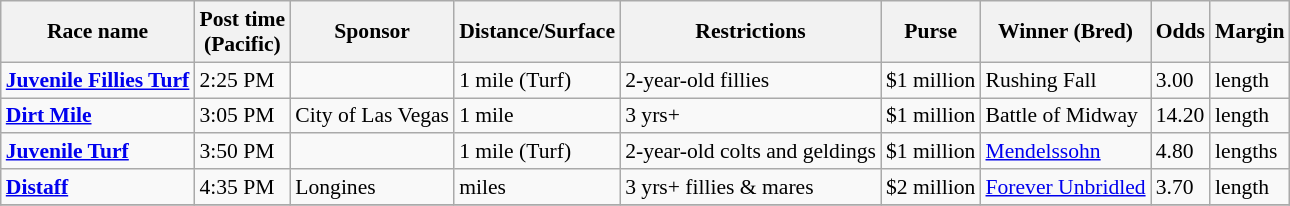<table class="wikitable sortable" style="font-size:90%">
<tr>
<th>Race name</th>
<th>Post time<br> (Pacific)</th>
<th>Sponsor</th>
<th>Distance/Surface</th>
<th>Restrictions</th>
<th>Purse</th>
<th>Winner (Bred)</th>
<th>Odds</th>
<th>Margin</th>
</tr>
<tr>
<td><strong><a href='#'>Juvenile Fillies Turf</a></strong></td>
<td>2:25 PM</td>
<td></td>
<td>1 mile (Turf)</td>
<td>2-year-old fillies</td>
<td>$1 million</td>
<td>Rushing Fall</td>
<td>3.00</td>
<td> length</td>
</tr>
<tr>
<td><strong><a href='#'>Dirt Mile</a></strong></td>
<td>3:05 PM</td>
<td>City of Las Vegas</td>
<td>1 mile</td>
<td>3 yrs+</td>
<td>$1 million</td>
<td>Battle of Midway</td>
<td>14.20</td>
<td> length</td>
</tr>
<tr>
<td><strong><a href='#'>Juvenile Turf</a></strong></td>
<td>3:50 PM</td>
<td></td>
<td>1 mile (Turf)</td>
<td>2-year-old colts and geldings</td>
<td>$1 million</td>
<td><a href='#'>Mendelssohn</a></td>
<td>4.80</td>
<td> lengths</td>
</tr>
<tr>
<td><strong><a href='#'>Distaff</a></strong></td>
<td>4:35 PM</td>
<td>Longines</td>
<td> miles</td>
<td>3 yrs+ fillies & mares</td>
<td>$2 million</td>
<td><a href='#'>Forever Unbridled</a></td>
<td>3.70</td>
<td> length</td>
</tr>
<tr>
</tr>
</table>
